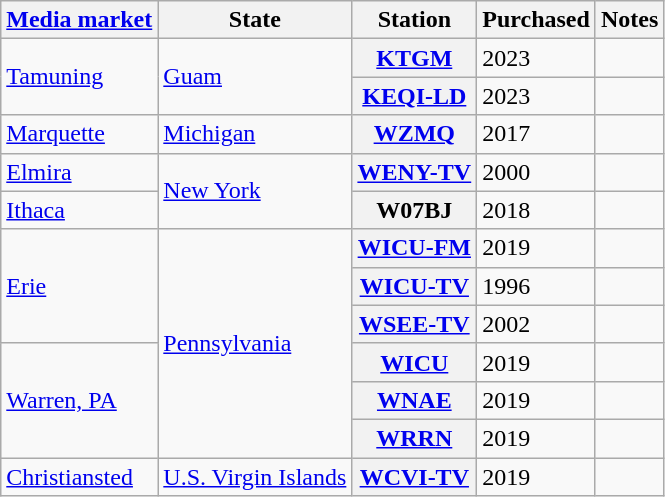<table class="wikitable sortable">
<tr>
<th scope="col"><a href='#'>Media market</a></th>
<th scope="col">State</th>
<th scope="col">Station</th>
<th scope="col">Purchased</th>
<th scope="col" class="unsortable">Notes</th>
</tr>
<tr>
<td rowspan="2"><a href='#'>Tamuning</a></td>
<td rowspan="2"><a href='#'>Guam</a></td>
<th scope="row"><a href='#'>KTGM</a></th>
<td>2023</td>
<td></td>
</tr>
<tr>
<th scope="row"><a href='#'>KEQI-LD</a></th>
<td>2023</td>
<td></td>
</tr>
<tr>
<td><a href='#'>Marquette</a></td>
<td><a href='#'>Michigan</a></td>
<th scope="row"><a href='#'>WZMQ</a></th>
<td>2017</td>
<td></td>
</tr>
<tr>
<td><a href='#'>Elmira</a></td>
<td rowspan="2"><a href='#'>New York</a></td>
<th scope="row"><a href='#'>WENY-TV</a></th>
<td>2000</td>
<td></td>
</tr>
<tr>
<td><a href='#'>Ithaca</a></td>
<th scope="row">W07BJ</th>
<td>2018</td>
<td></td>
</tr>
<tr>
<td rowspan="3"><a href='#'>Erie</a></td>
<td rowspan="6"><a href='#'>Pennsylvania</a></td>
<th scope="row"><a href='#'>WICU-FM</a></th>
<td>2019</td>
<td></td>
</tr>
<tr>
<th scope="row"><a href='#'>WICU-TV</a></th>
<td>1996</td>
<td></td>
</tr>
<tr>
<th scope="row"><a href='#'>WSEE-TV</a></th>
<td>2002</td>
<td></td>
</tr>
<tr>
<td rowspan="3"><a href='#'>Warren, PA</a></td>
<th scope="row"><a href='#'>WICU</a></th>
<td>2019</td>
<td></td>
</tr>
<tr>
<th scope="row"><a href='#'>WNAE</a></th>
<td>2019</td>
<td></td>
</tr>
<tr>
<th scope="row"><a href='#'>WRRN</a></th>
<td>2019</td>
<td></td>
</tr>
<tr>
<td><a href='#'>Christiansted</a></td>
<td><a href='#'>U.S. Virgin Islands</a></td>
<th scope="row"><a href='#'>WCVI-TV</a></th>
<td>2019</td>
<td></td>
</tr>
</table>
